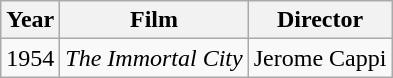<table class="wikitable">
<tr>
<th>Year</th>
<th>Film</th>
<th>Director</th>
</tr>
<tr>
<td>1954</td>
<td><em>The Immortal City</em></td>
<td>Jerome Cappi</td>
</tr>
</table>
